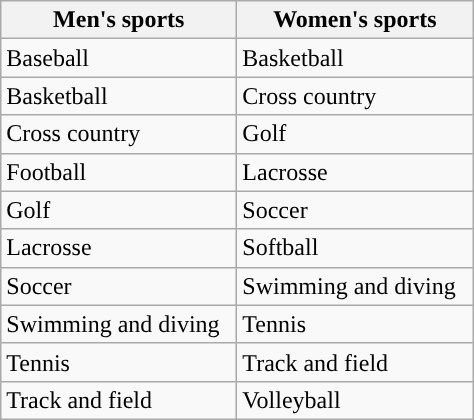<table class="wikitable"; style= "text-align: ">
<tr>
<th width=150px>Men's sports</th>
<th width=150px>Women's sports</th>
</tr>
<tr>
<td>Baseball</td>
<td>Basketball</td>
</tr>
<tr>
<td>Basketball</td>
<td>Cross country</td>
</tr>
<tr>
<td>Cross country</td>
<td>Golf</td>
</tr>
<tr>
<td>Football</td>
<td>Lacrosse</td>
</tr>
<tr>
<td>Golf</td>
<td>Soccer</td>
</tr>
<tr>
<td>Lacrosse</td>
<td>Softball</td>
</tr>
<tr>
<td>Soccer</td>
<td>Swimming and diving</td>
</tr>
<tr>
<td>Swimming and diving</td>
<td>Tennis</td>
</tr>
<tr>
<td>Tennis</td>
<td>Track and field</td>
</tr>
<tr>
<td>Track and field</td>
<td>Volleyball</td>
</tr>
</table>
